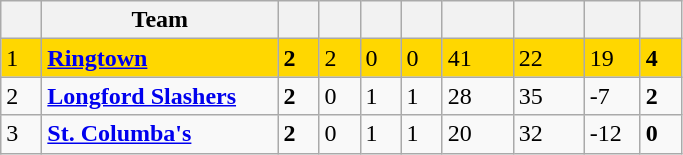<table class="wikitable" style="text-align: centre;">
<tr>
<th width=20></th>
<th width=150>Team</th>
<th width=20></th>
<th width=20></th>
<th width=20></th>
<th width=20></th>
<th width=40></th>
<th width=40></th>
<th width=30></th>
<th width=20></th>
</tr>
<tr style="background:gold;">
<td>1</td>
<td align=left><strong><a href='#'>Ringtown</a></strong></td>
<td><strong>2</strong></td>
<td>2</td>
<td>0</td>
<td>0</td>
<td>41</td>
<td>22</td>
<td>19</td>
<td><strong>4</strong></td>
</tr>
<tr>
<td>2</td>
<td align=left><strong><a href='#'>Longford Slashers</a></strong></td>
<td><strong>2</strong></td>
<td>0</td>
<td>1</td>
<td>1</td>
<td>28</td>
<td>35</td>
<td>-7</td>
<td><strong>2</strong></td>
</tr>
<tr>
<td>3</td>
<td align=left><strong><a href='#'>St. Columba's</a></strong></td>
<td><strong>2</strong></td>
<td>0</td>
<td>1</td>
<td>1</td>
<td>20</td>
<td>32</td>
<td>-12</td>
<td><strong>0</strong></td>
</tr>
</table>
